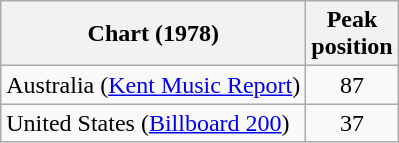<table class="wikitable">
<tr>
<th>Chart (1978)</th>
<th>Peak<br> position</th>
</tr>
<tr>
<td>Australia (<a href='#'>Kent Music Report</a>)</td>
<td align="center">87</td>
</tr>
<tr>
<td>United States (<a href='#'>Billboard 200</a>)</td>
<td align="center">37</td>
</tr>
</table>
